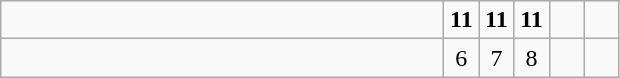<table class="wikitable">
<tr>
<td style="width:18em"><strong></strong></td>
<td align=center style="width:1em"><strong>11</strong></td>
<td align=center style="width:1em"><strong>11</strong></td>
<td align=center style="width:1em"><strong>11</strong></td>
<td align=center style="width:1em"></td>
<td align=center style="width:1em"></td>
</tr>
<tr>
<td style="width:18em"></td>
<td align=center style="width:1em">6</td>
<td align=center style="width:1em">7</td>
<td align=center style="width:1em">8</td>
<td align=center style="width:1em"></td>
<td align=center style="width:1em"></td>
</tr>
</table>
